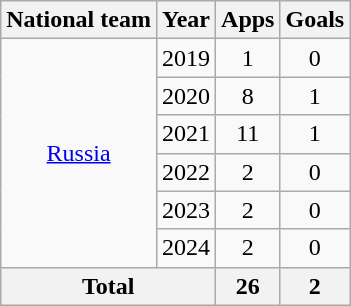<table class="wikitable" style="text-align:center">
<tr>
<th>National team</th>
<th>Year</th>
<th>Apps</th>
<th>Goals</th>
</tr>
<tr>
<td rowspan="6"><a href='#'>Russia</a></td>
<td>2019</td>
<td>1</td>
<td>0</td>
</tr>
<tr>
<td>2020</td>
<td>8</td>
<td>1</td>
</tr>
<tr>
<td>2021</td>
<td>11</td>
<td>1</td>
</tr>
<tr>
<td>2022</td>
<td>2</td>
<td>0</td>
</tr>
<tr>
<td>2023</td>
<td>2</td>
<td>0</td>
</tr>
<tr>
<td>2024</td>
<td>2</td>
<td>0</td>
</tr>
<tr>
<th colspan="2">Total</th>
<th>26</th>
<th>2</th>
</tr>
</table>
